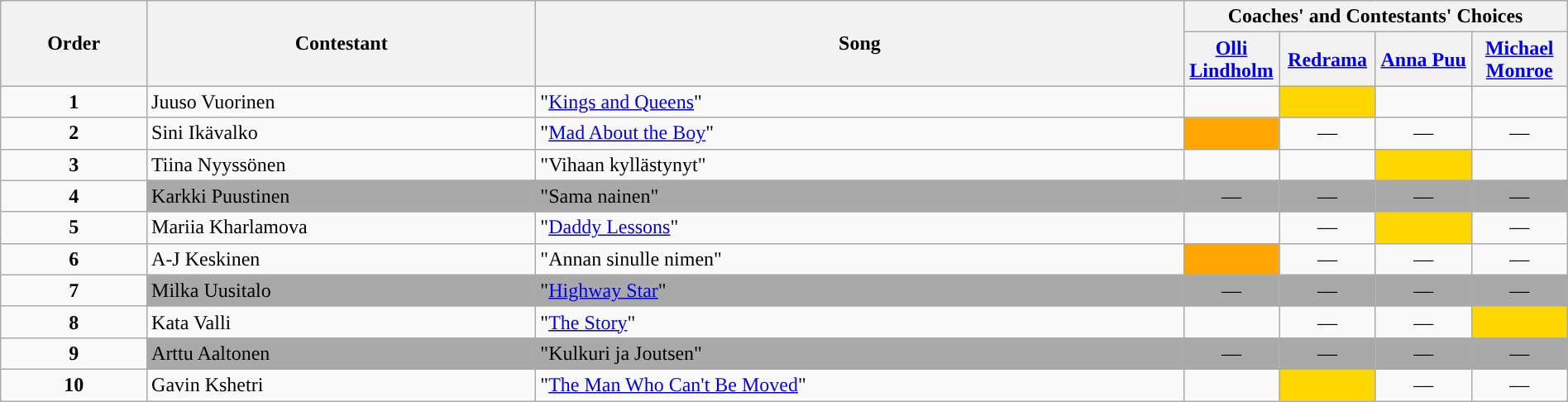<table class="wikitable" style="width:100%;">
<tr>
<th rowspan=2>Order</th>
<th rowspan=2>Contestant</th>
<th rowspan=2>Song</th>
<th colspan=4>Coaches' and Contestants' Choices</th>
</tr>
<tr>
<th width="70"><a href='#'>Olli Lindholm</a></th>
<th width="70"><a href='#'>Redrama</a></th>
<th width="70"><a href='#'>Anna Puu</a></th>
<th width="70"><a href='#'>Michael Monroe</a></th>
</tr>
<tr>
<td align="center"><strong>1</strong></td>
<td>Juuso Vuorinen</td>
<td>"<a href='#'>Kings and Queens</a>"</td>
<td style=";text-align:center;"></td>
<td style="background:gold;text-align:center;"></td>
<td style=";text-align:center;"></td>
<td style=";text-align:center;"></td>
</tr>
<tr>
<td align="center"><strong>2</strong></td>
<td>Sini Ikävalko</td>
<td>"<a href='#'>Mad About the Boy</a>"</td>
<td style="background:orange;text-align:center;"></td>
<td align="center">—</td>
<td align="center">—</td>
<td align="center">—</td>
</tr>
<tr>
<td align="center"><strong>3</strong></td>
<td>Tiina Nyyssönen</td>
<td>"Vihaan kyllästynyt"</td>
<td style=";text-align:center;"></td>
<td style=";text-align:center;"></td>
<td style="background:gold;text-align:center;"></td>
<td style=";text-align:center;"></td>
</tr>
<tr>
<td align="center"><strong>4</strong></td>
<td style="background:darkgrey;text-align:left;">Karkki Puustinen</td>
<td style="background:darkgrey;text-align:left;">"Sama nainen"</td>
<td style="background:darkgrey;text-align:center;">—</td>
<td style="background:darkgrey;text-align:center;">—</td>
<td style="background:darkgrey;text-align:center;">—</td>
<td style="background:darkgrey;text-align:center;">—</td>
</tr>
<tr>
<td align="center"><strong>5</strong></td>
<td>Mariia Kharlamova</td>
<td>"<a href='#'>Daddy Lessons</a>"</td>
<td style=";text-align:center;"></td>
<td align="center">—</td>
<td style="background:gold;text-align:center;"></td>
<td align="center">—</td>
</tr>
<tr>
<td align="center"><strong>6</strong></td>
<td>A-J Keskinen</td>
<td>"Annan sinulle nimen"</td>
<td style="background:orange;text-align:center;"></td>
<td align="center">—</td>
<td align="center">—</td>
<td align="center">—</td>
</tr>
<tr>
<td align="center"><strong>7</strong></td>
<td style="background:darkgrey;text-align:left;">Milka Uusitalo</td>
<td style="background:darkgrey;text-align:left;">"<a href='#'>Highway Star</a>"</td>
<td style="background:darkgrey;text-align:center;">—</td>
<td style="background:darkgrey;text-align:center;">—</td>
<td style="background:darkgrey;text-align:center;">—</td>
<td style="background:darkgrey;text-align:center;">—</td>
</tr>
<tr>
<td align="center"><strong>8</strong></td>
<td>Kata Valli</td>
<td>"<a href='#'>The Story</a>"</td>
<td style=";text-align:center;"></td>
<td align="center">—</td>
<td align="center">—</td>
<td style="background:gold;text-align:center;"></td>
</tr>
<tr>
<td align="center"><strong>9</strong></td>
<td style="background:darkgrey;text-align:left;">Arttu Aaltonen</td>
<td style="background:darkgrey;text-align:left;">"Kulkuri ja Joutsen"</td>
<td style="background:darkgrey;text-align:center;">—</td>
<td style="background:darkgrey;text-align:center;">—</td>
<td style="background:darkgrey;text-align:center;">—</td>
<td style="background:darkgrey;text-align:center;">—</td>
</tr>
<tr>
<td align="center"><strong>10</strong></td>
<td>Gavin Kshetri</td>
<td>"<a href='#'>The Man Who Can't Be Moved</a>"</td>
<td style=";text-align:center;"></td>
<td style="background:gold;text-align:center;"></td>
<td align="center">—</td>
<td align="center">—</td>
</tr>
</table>
